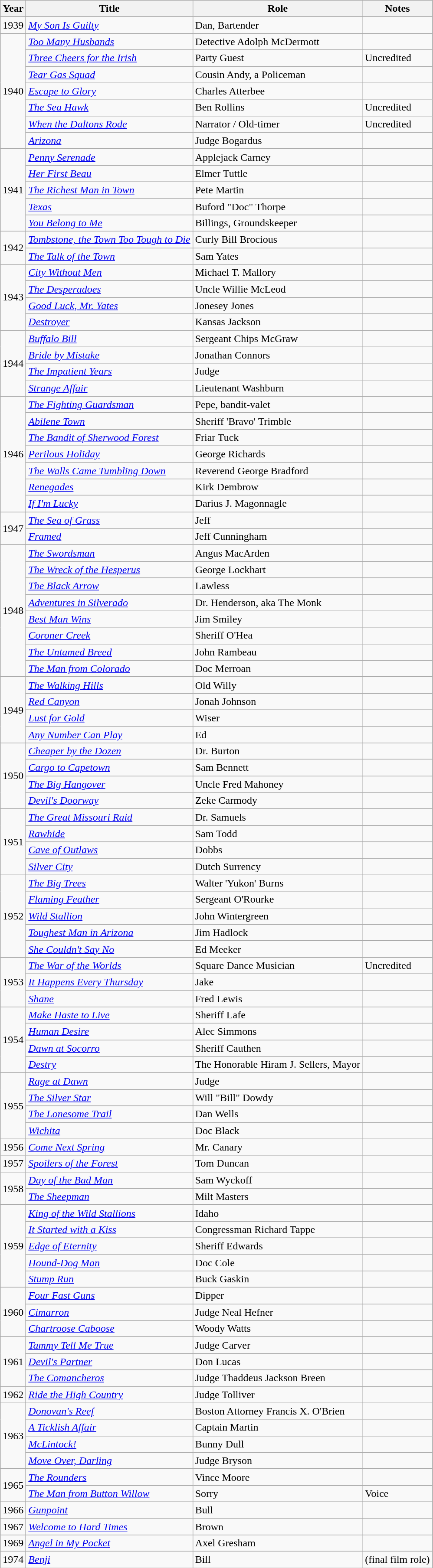<table class="wikitable">
<tr>
<th>Year</th>
<th>Title</th>
<th>Role</th>
<th>Notes</th>
</tr>
<tr>
<td>1939</td>
<td><em><a href='#'>My Son Is Guilty</a></em></td>
<td>Dan, Bartender</td>
<td></td>
</tr>
<tr>
<td rowspan="7">1940</td>
<td><em><a href='#'>Too Many Husbands</a></em></td>
<td>Detective Adolph McDermott</td>
<td></td>
</tr>
<tr>
<td><em><a href='#'>Three Cheers for the Irish</a></em></td>
<td>Party Guest</td>
<td>Uncredited</td>
</tr>
<tr>
<td><em><a href='#'>Tear Gas Squad</a></em></td>
<td>Cousin Andy, a Policeman</td>
<td></td>
</tr>
<tr>
<td><em><a href='#'>Escape to Glory</a></em></td>
<td>Charles Atterbee</td>
<td></td>
</tr>
<tr>
<td><em><a href='#'>The Sea Hawk</a></em></td>
<td>Ben Rollins</td>
<td>Uncredited</td>
</tr>
<tr>
<td><em><a href='#'>When the Daltons Rode</a></em></td>
<td>Narrator / Old-timer</td>
<td>Uncredited</td>
</tr>
<tr>
<td><em><a href='#'>Arizona</a></em></td>
<td>Judge Bogardus</td>
<td></td>
</tr>
<tr>
<td rowspan="5">1941</td>
<td><em><a href='#'>Penny Serenade</a></em></td>
<td>Applejack Carney</td>
<td></td>
</tr>
<tr>
<td><em><a href='#'>Her First Beau</a></em></td>
<td>Elmer Tuttle</td>
<td></td>
</tr>
<tr>
<td><em><a href='#'>The Richest Man in Town</a></em></td>
<td>Pete Martin</td>
<td></td>
</tr>
<tr>
<td><em><a href='#'>Texas</a></em></td>
<td>Buford "Doc" Thorpe</td>
<td></td>
</tr>
<tr>
<td><em><a href='#'>You Belong to Me</a></em></td>
<td>Billings, Groundskeeper</td>
<td></td>
</tr>
<tr>
<td rowspan="2">1942</td>
<td><em><a href='#'>Tombstone, the Town Too Tough to Die</a></em></td>
<td>Curly Bill Brocious</td>
<td></td>
</tr>
<tr>
<td><em><a href='#'>The Talk of the Town</a></em></td>
<td>Sam Yates</td>
<td></td>
</tr>
<tr>
<td rowspan="4">1943</td>
<td><em><a href='#'>City Without Men</a></em></td>
<td>Michael T. Mallory</td>
<td></td>
</tr>
<tr>
<td><em><a href='#'>The Desperadoes</a></em></td>
<td>Uncle Willie McLeod</td>
<td></td>
</tr>
<tr>
<td><em><a href='#'>Good Luck, Mr. Yates</a></em></td>
<td>Jonesey Jones</td>
<td></td>
</tr>
<tr>
<td><em><a href='#'>Destroyer</a></em></td>
<td>Kansas Jackson</td>
<td></td>
</tr>
<tr>
<td rowspan="4">1944</td>
<td><em><a href='#'>Buffalo Bill</a></em></td>
<td>Sergeant Chips McGraw</td>
<td></td>
</tr>
<tr>
<td><em><a href='#'>Bride by Mistake</a></em></td>
<td>Jonathan Connors</td>
<td></td>
</tr>
<tr>
<td><em><a href='#'>The Impatient Years</a></em></td>
<td>Judge</td>
<td></td>
</tr>
<tr>
<td><em><a href='#'>Strange Affair</a></em></td>
<td>Lieutenant Washburn</td>
<td></td>
</tr>
<tr>
<td rowspan="7">1946</td>
<td><em><a href='#'>The Fighting Guardsman</a></em></td>
<td>Pepe, bandit-valet</td>
<td></td>
</tr>
<tr>
<td><em><a href='#'>Abilene Town</a></em></td>
<td>Sheriff 'Bravo' Trimble</td>
<td></td>
</tr>
<tr>
<td><em><a href='#'>The Bandit of Sherwood Forest</a></em></td>
<td>Friar Tuck</td>
<td></td>
</tr>
<tr>
<td><em><a href='#'>Perilous Holiday</a></em></td>
<td>George Richards</td>
<td></td>
</tr>
<tr>
<td><em><a href='#'>The Walls Came Tumbling Down</a></em></td>
<td>Reverend George Bradford</td>
<td></td>
</tr>
<tr>
<td><em><a href='#'>Renegades</a></em></td>
<td>Kirk Dembrow</td>
<td></td>
</tr>
<tr>
<td><em><a href='#'>If I'm Lucky</a></em></td>
<td>Darius J. Magonnagle</td>
<td></td>
</tr>
<tr>
<td rowspan="2">1947</td>
<td><em><a href='#'>The Sea of Grass</a></em></td>
<td>Jeff</td>
<td></td>
</tr>
<tr>
<td><em><a href='#'>Framed</a></em></td>
<td>Jeff Cunningham</td>
<td></td>
</tr>
<tr>
<td rowspan="8">1948</td>
<td><em><a href='#'>The Swordsman</a></em></td>
<td>Angus MacArden</td>
<td></td>
</tr>
<tr>
<td><em><a href='#'>The Wreck of the Hesperus</a></em></td>
<td>George Lockhart</td>
<td></td>
</tr>
<tr>
<td><em><a href='#'>The Black Arrow</a></em></td>
<td>Lawless</td>
<td></td>
</tr>
<tr>
<td><em><a href='#'>Adventures in Silverado</a></em></td>
<td>Dr. Henderson, aka The Monk</td>
<td></td>
</tr>
<tr>
<td><em><a href='#'>Best Man Wins</a></em></td>
<td>Jim Smiley</td>
<td></td>
</tr>
<tr>
<td><em><a href='#'>Coroner Creek</a></em></td>
<td>Sheriff O'Hea</td>
<td></td>
</tr>
<tr>
<td><em><a href='#'>The Untamed Breed</a></em></td>
<td>John Rambeau</td>
<td></td>
</tr>
<tr>
<td><em><a href='#'>The Man from Colorado</a></em></td>
<td>Doc Merroan</td>
<td></td>
</tr>
<tr>
<td rowspan="4">1949</td>
<td><em><a href='#'>The Walking Hills</a></em></td>
<td>Old Willy</td>
<td></td>
</tr>
<tr>
<td><em><a href='#'>Red Canyon</a></em></td>
<td>Jonah Johnson</td>
<td></td>
</tr>
<tr>
<td><em><a href='#'>Lust for Gold</a></em></td>
<td>Wiser</td>
<td></td>
</tr>
<tr>
<td><em><a href='#'>Any Number Can Play</a></em></td>
<td>Ed</td>
<td></td>
</tr>
<tr>
<td rowspan="4">1950</td>
<td><em><a href='#'>Cheaper by the Dozen</a></em></td>
<td>Dr. Burton</td>
<td></td>
</tr>
<tr>
<td><em><a href='#'>Cargo to Capetown</a></em></td>
<td>Sam Bennett</td>
<td></td>
</tr>
<tr>
<td><em><a href='#'>The Big Hangover</a></em></td>
<td>Uncle Fred Mahoney</td>
<td></td>
</tr>
<tr>
<td><em><a href='#'>Devil's Doorway</a></em></td>
<td>Zeke Carmody</td>
<td></td>
</tr>
<tr>
<td rowspan="4">1951</td>
<td><em><a href='#'>The Great Missouri Raid</a></em></td>
<td>Dr. Samuels</td>
<td></td>
</tr>
<tr>
<td><em><a href='#'>Rawhide</a></em></td>
<td>Sam Todd</td>
<td></td>
</tr>
<tr>
<td><em><a href='#'>Cave of Outlaws</a></em></td>
<td>Dobbs</td>
<td></td>
</tr>
<tr>
<td><em><a href='#'>Silver City</a></em></td>
<td>Dutch Surrency</td>
<td></td>
</tr>
<tr>
<td rowspan="5">1952</td>
<td><em><a href='#'>The Big Trees</a></em></td>
<td>Walter 'Yukon' Burns</td>
<td></td>
</tr>
<tr>
<td><em><a href='#'>Flaming Feather</a></em></td>
<td>Sergeant O'Rourke</td>
<td></td>
</tr>
<tr>
<td><em><a href='#'>Wild Stallion</a></em></td>
<td>John Wintergreen</td>
<td></td>
</tr>
<tr>
<td><em><a href='#'>Toughest Man in Arizona</a></em></td>
<td>Jim Hadlock</td>
<td></td>
</tr>
<tr>
<td><em><a href='#'>She Couldn't Say No</a></em></td>
<td>Ed Meeker</td>
<td></td>
</tr>
<tr>
<td rowspan="3">1953</td>
<td><em><a href='#'>The War of the Worlds</a></em></td>
<td>Square Dance Musician</td>
<td>Uncredited</td>
</tr>
<tr>
<td><em><a href='#'>It Happens Every Thursday</a></em></td>
<td>Jake</td>
<td></td>
</tr>
<tr>
<td><em><a href='#'>Shane</a></em></td>
<td>Fred Lewis</td>
<td></td>
</tr>
<tr>
<td rowspan="4">1954</td>
<td><em><a href='#'>Make Haste to Live</a></em></td>
<td>Sheriff Lafe</td>
<td></td>
</tr>
<tr>
<td><em><a href='#'>Human Desire</a></em></td>
<td>Alec Simmons</td>
<td></td>
</tr>
<tr>
<td><em><a href='#'>Dawn at Socorro</a></em></td>
<td>Sheriff Cauthen</td>
<td></td>
</tr>
<tr>
<td><em><a href='#'>Destry</a></em></td>
<td>The Honorable Hiram J. Sellers, Mayor</td>
<td></td>
</tr>
<tr>
<td rowspan="4">1955</td>
<td><em><a href='#'>Rage at Dawn</a></em></td>
<td>Judge</td>
<td></td>
</tr>
<tr>
<td><em><a href='#'>The Silver Star</a></em></td>
<td>Will "Bill" Dowdy</td>
<td></td>
</tr>
<tr>
<td><em><a href='#'>The Lonesome Trail</a></em></td>
<td>Dan Wells</td>
<td></td>
</tr>
<tr>
<td><em><a href='#'>Wichita</a></em></td>
<td>Doc Black</td>
<td></td>
</tr>
<tr>
<td>1956</td>
<td><em><a href='#'>Come Next Spring</a></em></td>
<td>Mr. Canary</td>
<td></td>
</tr>
<tr>
<td>1957</td>
<td><em><a href='#'>Spoilers of the Forest</a></em></td>
<td>Tom Duncan</td>
<td></td>
</tr>
<tr>
<td rowspan="2">1958</td>
<td><em><a href='#'>Day of the Bad Man</a></em></td>
<td>Sam Wyckoff</td>
<td></td>
</tr>
<tr>
<td><em><a href='#'>The Sheepman</a></em></td>
<td>Milt Masters</td>
<td></td>
</tr>
<tr>
<td rowspan="5">1959</td>
<td><em><a href='#'>King of the Wild Stallions</a></em></td>
<td>Idaho</td>
<td></td>
</tr>
<tr>
<td><em><a href='#'>It Started with a Kiss</a></em></td>
<td>Congressman Richard Tappe</td>
<td></td>
</tr>
<tr>
<td><em><a href='#'>Edge of Eternity</a></em></td>
<td>Sheriff Edwards</td>
<td></td>
</tr>
<tr>
<td><em><a href='#'>Hound-Dog Man</a></em></td>
<td>Doc Cole</td>
<td></td>
</tr>
<tr>
<td><em><a href='#'>Stump Run</a></em></td>
<td>Buck Gaskin</td>
<td></td>
</tr>
<tr>
<td rowspan="3">1960</td>
<td><em><a href='#'>Four Fast Guns</a></em></td>
<td>Dipper</td>
<td></td>
</tr>
<tr>
<td><em><a href='#'>Cimarron</a></em></td>
<td>Judge Neal Hefner</td>
<td></td>
</tr>
<tr>
<td><em><a href='#'>Chartroose Caboose</a></em></td>
<td>Woody Watts</td>
<td></td>
</tr>
<tr>
<td rowspan="3">1961</td>
<td><em><a href='#'>Tammy Tell Me True</a></em></td>
<td>Judge Carver</td>
<td></td>
</tr>
<tr>
<td><em><a href='#'>Devil's Partner</a></em></td>
<td>Don Lucas</td>
<td></td>
</tr>
<tr>
<td><em><a href='#'>The Comancheros</a></em></td>
<td>Judge Thaddeus Jackson Breen</td>
<td></td>
</tr>
<tr>
<td>1962</td>
<td><em><a href='#'>Ride the High Country</a></em></td>
<td>Judge Tolliver</td>
<td></td>
</tr>
<tr>
<td rowspan="4">1963</td>
<td><em><a href='#'>Donovan's Reef</a></em></td>
<td>Boston Attorney Francis X. O'Brien</td>
<td></td>
</tr>
<tr>
<td><em><a href='#'>A Ticklish Affair</a></em></td>
<td>Captain Martin</td>
<td></td>
</tr>
<tr>
<td><em><a href='#'>McLintock!</a></em></td>
<td>Bunny Dull</td>
<td></td>
</tr>
<tr>
<td><em><a href='#'>Move Over, Darling</a></em></td>
<td>Judge Bryson</td>
<td></td>
</tr>
<tr>
<td rowspan="2">1965</td>
<td><em><a href='#'>The Rounders</a></em></td>
<td>Vince Moore</td>
<td></td>
</tr>
<tr>
<td><em><a href='#'>The Man from Button Willow</a></em></td>
<td>Sorry</td>
<td>Voice</td>
</tr>
<tr>
<td>1966</td>
<td><em><a href='#'>Gunpoint</a></em></td>
<td>Bull</td>
<td></td>
</tr>
<tr>
<td>1967</td>
<td><em><a href='#'>Welcome to Hard Times</a></em></td>
<td>Brown</td>
<td></td>
</tr>
<tr>
<td>1969</td>
<td><em><a href='#'>Angel in My Pocket</a></em></td>
<td>Axel Gresham</td>
<td></td>
</tr>
<tr>
<td>1974</td>
<td><em><a href='#'>Benji</a></em></td>
<td>Bill</td>
<td>(final film role)</td>
</tr>
</table>
